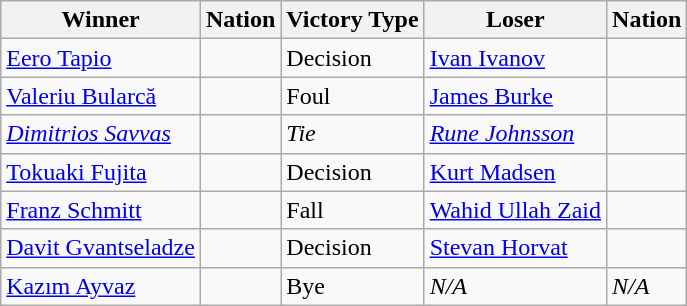<table class="wikitable sortable" style="text-align:left;">
<tr>
<th>Winner</th>
<th>Nation</th>
<th>Victory Type</th>
<th>Loser</th>
<th>Nation</th>
</tr>
<tr>
<td><a href='#'>Eero Tapio</a></td>
<td></td>
<td>Decision</td>
<td><a href='#'>Ivan Ivanov</a></td>
<td></td>
</tr>
<tr>
<td><a href='#'>Valeriu Bularcă</a></td>
<td></td>
<td>Foul</td>
<td><a href='#'>James Burke</a></td>
<td></td>
</tr>
<tr style="font-style: italic">
<td><a href='#'>Dimitrios Savvas</a></td>
<td></td>
<td>Tie</td>
<td><a href='#'>Rune Johnsson</a></td>
<td></td>
</tr>
<tr>
<td><a href='#'>Tokuaki Fujita</a></td>
<td></td>
<td>Decision</td>
<td><a href='#'>Kurt Madsen</a></td>
<td></td>
</tr>
<tr>
<td><a href='#'>Franz Schmitt</a></td>
<td></td>
<td>Fall</td>
<td><a href='#'>Wahid Ullah Zaid</a></td>
<td></td>
</tr>
<tr>
<td><a href='#'>Davit Gvantseladze</a></td>
<td></td>
<td>Decision</td>
<td><a href='#'>Stevan Horvat</a></td>
<td></td>
</tr>
<tr>
<td><a href='#'>Kazım Ayvaz</a></td>
<td></td>
<td>Bye</td>
<td><em>N/A</em></td>
<td><em>N/A</em></td>
</tr>
</table>
